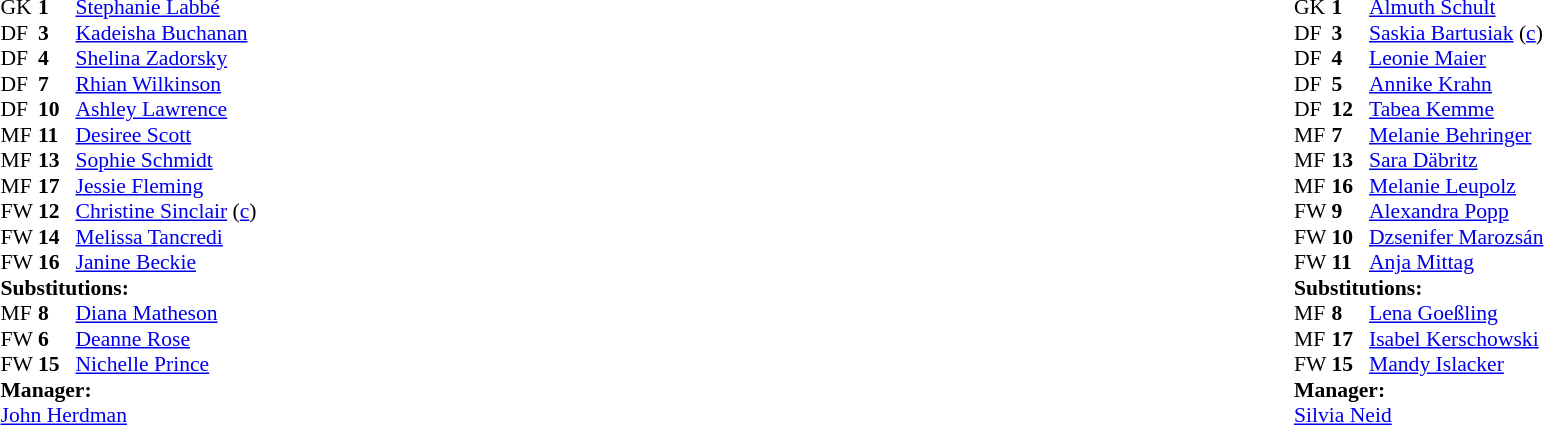<table width="100%">
<tr>
<td valign="top" width="50%"><br><table style="font-size: 90%" cellspacing="0" cellpadding="0">
<tr>
<th width="25"></th>
<th width="25"></th>
</tr>
<tr>
<td>GK</td>
<td><strong>1</strong></td>
<td><a href='#'>Stephanie Labbé</a></td>
</tr>
<tr>
<td>DF</td>
<td><strong>3</strong></td>
<td><a href='#'>Kadeisha Buchanan</a></td>
<td></td>
</tr>
<tr>
<td>DF</td>
<td><strong>4</strong></td>
<td><a href='#'>Shelina Zadorsky</a></td>
</tr>
<tr>
<td>DF</td>
<td><strong>7</strong></td>
<td><a href='#'>Rhian Wilkinson</a></td>
<td></td>
<td></td>
</tr>
<tr>
<td>DF</td>
<td><strong>10</strong></td>
<td><a href='#'>Ashley Lawrence</a></td>
<td></td>
</tr>
<tr>
<td>MF</td>
<td><strong>11</strong></td>
<td><a href='#'>Desiree Scott</a></td>
<td></td>
<td></td>
</tr>
<tr>
<td>MF</td>
<td><strong>13</strong></td>
<td><a href='#'>Sophie Schmidt</a></td>
</tr>
<tr>
<td>MF</td>
<td><strong>17</strong></td>
<td><a href='#'>Jessie Fleming</a></td>
</tr>
<tr>
<td>FW</td>
<td><strong>12</strong></td>
<td><a href='#'>Christine Sinclair</a> (<a href='#'>c</a>)</td>
</tr>
<tr>
<td>FW</td>
<td><strong>14</strong></td>
<td><a href='#'>Melissa Tancredi</a></td>
<td></td>
<td></td>
</tr>
<tr>
<td>FW</td>
<td><strong>16</strong></td>
<td><a href='#'>Janine Beckie</a></td>
</tr>
<tr>
<td colspan=3><strong>Substitutions:</strong></td>
</tr>
<tr>
<td>MF</td>
<td><strong>8</strong></td>
<td><a href='#'>Diana Matheson</a></td>
<td></td>
<td></td>
</tr>
<tr>
<td>FW</td>
<td><strong>6</strong></td>
<td><a href='#'>Deanne Rose</a></td>
<td></td>
<td></td>
</tr>
<tr>
<td>FW</td>
<td><strong>15</strong></td>
<td><a href='#'>Nichelle Prince</a></td>
<td></td>
<td></td>
</tr>
<tr>
<td colspan=3><strong>Manager:</strong></td>
</tr>
<tr>
<td colspan=3><a href='#'>John Herdman</a></td>
</tr>
</table>
</td>
<td valign="top"></td>
<td valign="top" width="50%"><br><table style="font-size: 90%" cellspacing="0" cellpadding="0" align="center">
<tr>
<th width="25"></th>
<th width="25"></th>
</tr>
<tr>
<td>GK</td>
<td><strong>1</strong></td>
<td><a href='#'>Almuth Schult</a></td>
</tr>
<tr>
<td>DF</td>
<td><strong>3</strong></td>
<td><a href='#'>Saskia Bartusiak</a> (<a href='#'>c</a>)</td>
</tr>
<tr>
<td>DF</td>
<td><strong>4</strong></td>
<td><a href='#'>Leonie Maier</a></td>
</tr>
<tr>
<td>DF</td>
<td><strong>5</strong></td>
<td><a href='#'>Annike Krahn</a></td>
</tr>
<tr>
<td>DF</td>
<td><strong>12</strong></td>
<td><a href='#'>Tabea Kemme</a></td>
</tr>
<tr>
<td>MF</td>
<td><strong>7</strong></td>
<td><a href='#'>Melanie Behringer</a></td>
</tr>
<tr>
<td>MF</td>
<td><strong>13</strong></td>
<td><a href='#'>Sara Däbritz</a></td>
</tr>
<tr>
<td>MF</td>
<td><strong>16</strong></td>
<td><a href='#'>Melanie Leupolz</a></td>
</tr>
<tr>
<td>FW</td>
<td><strong>9</strong></td>
<td><a href='#'>Alexandra Popp</a></td>
<td></td>
<td></td>
</tr>
<tr>
<td>FW</td>
<td><strong>10</strong></td>
<td><a href='#'>Dzsenifer Marozsán</a></td>
<td></td>
<td></td>
</tr>
<tr>
<td>FW</td>
<td><strong>11</strong></td>
<td><a href='#'>Anja Mittag</a></td>
<td></td>
<td></td>
</tr>
<tr>
<td colspan="3"><strong>Substitutions:</strong></td>
</tr>
<tr>
<td>MF</td>
<td><strong>8</strong></td>
<td><a href='#'>Lena Goeßling</a></td>
<td></td>
<td></td>
</tr>
<tr>
<td>MF</td>
<td><strong>17</strong></td>
<td><a href='#'>Isabel Kerschowski</a></td>
<td></td>
<td></td>
</tr>
<tr>
<td>FW</td>
<td><strong>15</strong></td>
<td><a href='#'>Mandy Islacker</a></td>
<td></td>
<td></td>
</tr>
<tr>
<td colspan="3"><strong>Manager:</strong></td>
</tr>
<tr>
<td colspan="3"><a href='#'>Silvia Neid</a></td>
</tr>
</table>
</td>
</tr>
</table>
